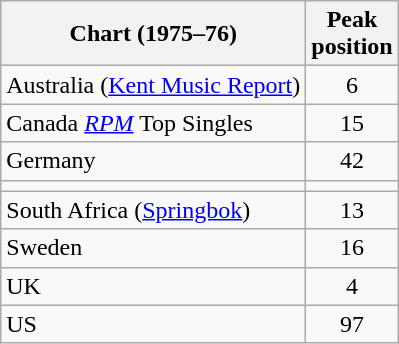<table class="wikitable sortable">
<tr>
<th align="left">Chart (1975–76)</th>
<th align="left">Peak<br>position</th>
</tr>
<tr>
<td>Australia (<a href='#'>Kent Music Report</a>)</td>
<td style="text-align:center;">6</td>
</tr>
<tr>
<td>Canada <em><a href='#'>RPM</a></em> Top Singles</td>
<td style="text-align:center;">15</td>
</tr>
<tr>
<td align="left">Germany</td>
<td style="text-align:center;">42</td>
</tr>
<tr>
<td></td>
</tr>
<tr>
<td>South Africa (<a href='#'>Springbok</a>)</td>
<td align="center">13</td>
</tr>
<tr>
<td align="left">Sweden</td>
<td style="text-align:center;">16</td>
</tr>
<tr>
<td align="left">UK</td>
<td style="text-align:center;">4</td>
</tr>
<tr>
<td align="left">US</td>
<td style="text-align:center;">97</td>
</tr>
</table>
